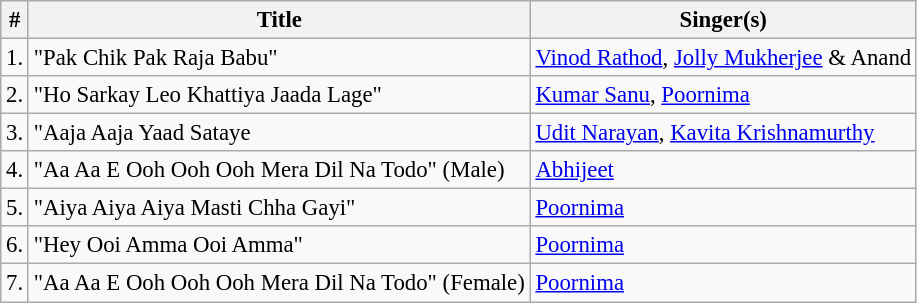<table class="wikitable sortable" style="font-size:95%;">
<tr>
<th>#</th>
<th>Title</th>
<th>Singer(s)</th>
</tr>
<tr>
<td>1.</td>
<td>"Pak Chik Pak Raja Babu"</td>
<td><a href='#'>Vinod Rathod</a>, <a href='#'>Jolly Mukherjee</a> & Anand</td>
</tr>
<tr>
<td>2.</td>
<td>"Ho Sarkay Leo Khattiya Jaada Lage"</td>
<td><a href='#'>Kumar Sanu</a>, <a href='#'>Poornima</a></td>
</tr>
<tr>
<td>3.</td>
<td>"Aaja Aaja Yaad Sataye</td>
<td><a href='#'>Udit Narayan</a>, <a href='#'>Kavita Krishnamurthy</a></td>
</tr>
<tr>
<td>4.</td>
<td>"Aa Aa E Ooh Ooh Ooh Mera Dil Na Todo" (Male)</td>
<td><a href='#'>Abhijeet</a></td>
</tr>
<tr>
<td>5.</td>
<td>"Aiya Aiya Aiya Masti Chha Gayi"</td>
<td><a href='#'>Poornima</a></td>
</tr>
<tr>
<td>6.</td>
<td>"Hey Ooi Amma Ooi Amma"</td>
<td><a href='#'>Poornima</a></td>
</tr>
<tr>
<td>7.</td>
<td>"Aa Aa E Ooh Ooh Ooh Mera Dil Na Todo" (Female)</td>
<td><a href='#'>Poornima</a></td>
</tr>
</table>
